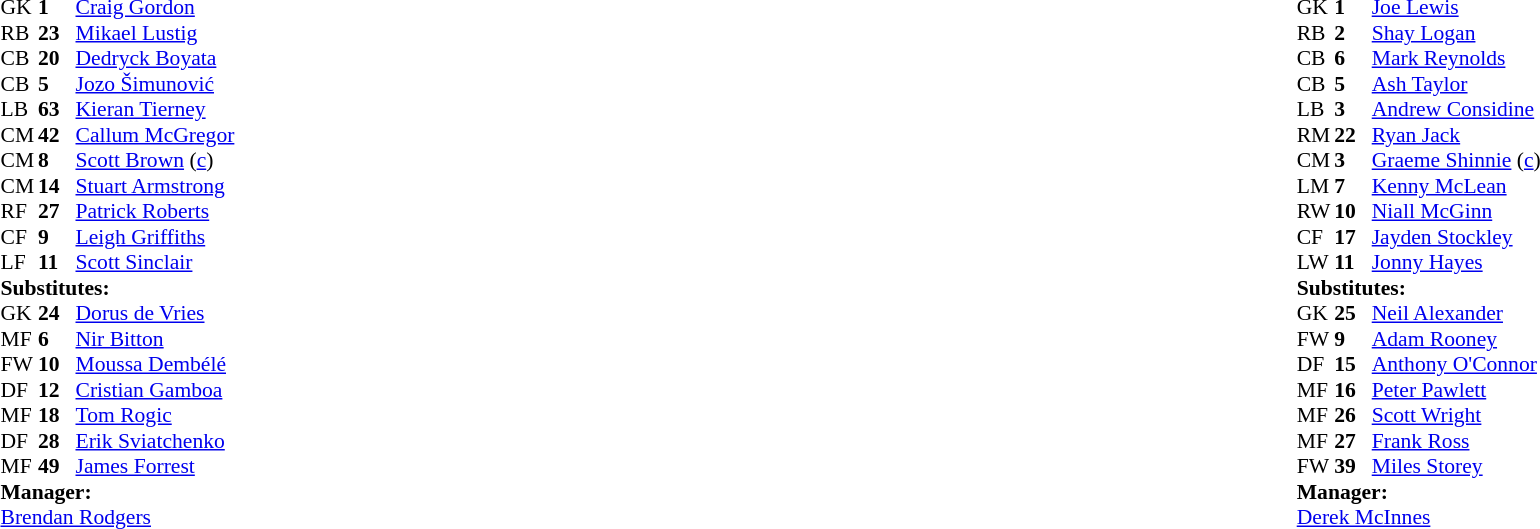<table style="width:100%;">
<tr>
<td style="vertical-align:top; width:50%;"><br><table style="font-size: 90%" cellspacing="0" cellpadding="0">
<tr>
<th width="25"></th>
<th width="25"></th>
</tr>
<tr>
<td>GK</td>
<td><strong>1</strong></td>
<td> <a href='#'>Craig Gordon</a></td>
</tr>
<tr>
<td>RB</td>
<td><strong>23</strong></td>
<td> <a href='#'>Mikael Lustig</a></td>
</tr>
<tr>
<td>CB</td>
<td><strong>20</strong></td>
<td> <a href='#'>Dedryck Boyata</a></td>
</tr>
<tr>
<td>CB</td>
<td><strong>5</strong></td>
<td> <a href='#'>Jozo Šimunović</a></td>
</tr>
<tr>
<td>LB</td>
<td><strong>63</strong></td>
<td> <a href='#'>Kieran Tierney</a></td>
<td></td>
<td></td>
</tr>
<tr>
<td>CM</td>
<td><strong>42</strong></td>
<td> <a href='#'>Callum McGregor</a></td>
</tr>
<tr>
<td>CM</td>
<td><strong>8</strong></td>
<td> <a href='#'>Scott Brown</a> (<a href='#'>c</a>)</td>
</tr>
<tr>
<td>CM</td>
<td><strong>14</strong></td>
<td> <a href='#'>Stuart Armstrong</a></td>
</tr>
<tr>
<td>RF</td>
<td><strong>27</strong></td>
<td> <a href='#'>Patrick Roberts</a></td>
<td></td>
<td></td>
</tr>
<tr>
<td>CF</td>
<td><strong>9</strong></td>
<td> <a href='#'>Leigh Griffiths</a></td>
</tr>
<tr>
<td>LF</td>
<td><strong>11</strong></td>
<td> <a href='#'>Scott Sinclair</a></td>
</tr>
<tr>
<td colspan=4><strong>Substitutes:</strong></td>
</tr>
<tr>
<td>GK</td>
<td><strong>24</strong></td>
<td> <a href='#'>Dorus de Vries</a></td>
</tr>
<tr>
<td>MF</td>
<td><strong>6</strong></td>
<td> <a href='#'>Nir Bitton</a></td>
</tr>
<tr>
<td>FW</td>
<td><strong>10</strong></td>
<td> <a href='#'>Moussa Dembélé</a></td>
</tr>
<tr>
<td>DF</td>
<td><strong>12</strong></td>
<td> <a href='#'>Cristian Gamboa</a></td>
</tr>
<tr>
<td>MF</td>
<td><strong>18</strong></td>
<td> <a href='#'>Tom Rogic</a></td>
<td></td>
<td></td>
</tr>
<tr>
<td>DF</td>
<td><strong>28</strong></td>
<td> <a href='#'>Erik Sviatchenko</a></td>
<td></td>
<td></td>
</tr>
<tr>
<td>MF</td>
<td><strong>49</strong></td>
<td> <a href='#'>James Forrest</a></td>
</tr>
<tr>
<td colspan=4><strong>Manager:</strong></td>
</tr>
<tr>
<td colspan="4"> <a href='#'>Brendan Rodgers</a></td>
</tr>
</table>
</td>
<td valign="top"></td>
<td style="vertical-align:top; width:50%;"><br><table cellspacing="0" cellpadding="0" style="font-size:90%; margin:auto;">
<tr>
<th width="25"></th>
<th width="25"></th>
</tr>
<tr>
<td>GK</td>
<td><strong>1</strong></td>
<td> <a href='#'>Joe Lewis</a></td>
</tr>
<tr>
<td>RB</td>
<td><strong>2</strong></td>
<td> <a href='#'>Shay Logan</a></td>
</tr>
<tr>
<td>CB</td>
<td><strong>6</strong></td>
<td> <a href='#'>Mark Reynolds</a></td>
</tr>
<tr>
<td>CB</td>
<td><strong>5</strong></td>
<td> <a href='#'>Ash Taylor</a></td>
<td></td>
</tr>
<tr>
<td>LB</td>
<td><strong>3</strong></td>
<td> <a href='#'>Andrew Considine</a></td>
</tr>
<tr>
<td>RM</td>
<td><strong>22</strong></td>
<td> <a href='#'>Ryan Jack</a></td>
<td></td>
<td></td>
</tr>
<tr>
<td>CM</td>
<td><strong>3</strong></td>
<td> <a href='#'>Graeme Shinnie</a> (<a href='#'>c</a>)</td>
</tr>
<tr>
<td>LM</td>
<td><strong>7</strong></td>
<td> <a href='#'>Kenny McLean</a></td>
</tr>
<tr>
<td>RW</td>
<td><strong>10</strong></td>
<td> <a href='#'>Niall McGinn</a></td>
<td></td>
<td></td>
</tr>
<tr>
<td>CF</td>
<td><strong>17</strong></td>
<td> <a href='#'>Jayden Stockley</a></td>
<td></td>
<td></td>
</tr>
<tr>
<td>LW</td>
<td><strong>11</strong></td>
<td> <a href='#'>Jonny Hayes</a></td>
</tr>
<tr>
<td colspan=4><strong>Substitutes:</strong></td>
</tr>
<tr>
<td>GK</td>
<td><strong>25</strong></td>
<td> <a href='#'>Neil Alexander</a></td>
</tr>
<tr>
<td>FW</td>
<td><strong>9</strong></td>
<td> <a href='#'>Adam Rooney</a></td>
<td></td>
<td></td>
</tr>
<tr>
<td>DF</td>
<td><strong>15</strong></td>
<td> <a href='#'>Anthony O'Connor</a></td>
<td></td>
<td></td>
</tr>
<tr>
<td>MF</td>
<td><strong>16</strong></td>
<td> <a href='#'>Peter Pawlett</a></td>
</tr>
<tr>
<td>MF</td>
<td><strong>26</strong></td>
<td> <a href='#'>Scott Wright</a></td>
<td></td>
<td></td>
</tr>
<tr>
<td>MF</td>
<td><strong>27</strong></td>
<td> <a href='#'>Frank Ross</a></td>
</tr>
<tr>
<td>FW</td>
<td><strong>39</strong></td>
<td> <a href='#'>Miles Storey</a></td>
</tr>
<tr>
<td colspan=4><strong>Manager:</strong></td>
</tr>
<tr>
<td colspan="4"> <a href='#'>Derek McInnes</a></td>
</tr>
</table>
</td>
</tr>
</table>
